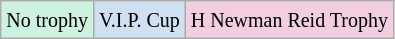<table class="wikitable">
<tr>
<td bgcolor="#CEF2E0"><small>No trophy</small></td>
<td style="background:#CEE0F2;"><small>V.I.P. Cup</small></td>
<td style="background:#F2CEE0;"><small>H Newman Reid Trophy</small></td>
</tr>
</table>
